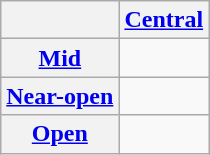<table class="wikitable" style="text-align: center;">
<tr>
<th></th>
<th><a href='#'>Central</a></th>
</tr>
<tr>
<th><a href='#'>Mid</a></th>
<td></td>
</tr>
<tr>
<th><a href='#'>Near-open</a></th>
<td></td>
</tr>
<tr>
<th><a href='#'>Open</a></th>
<td></td>
</tr>
</table>
